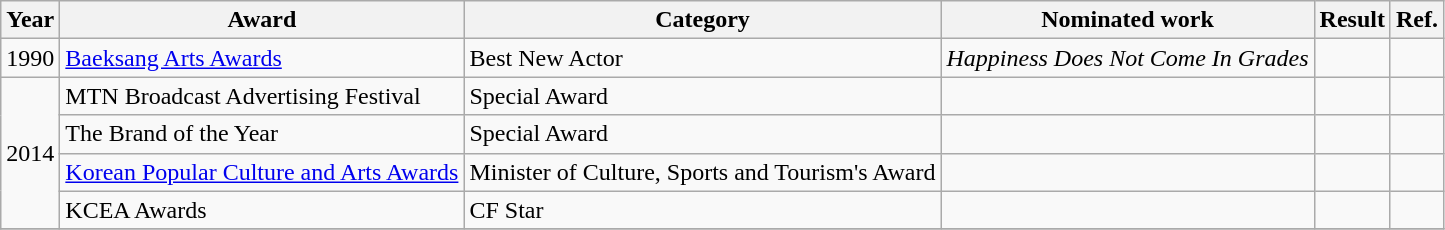<table class="wikitable">
<tr>
<th>Year</th>
<th>Award</th>
<th>Category</th>
<th>Nominated work</th>
<th>Result</th>
<th>Ref.</th>
</tr>
<tr>
<td>1990</td>
<td><a href='#'>Baeksang Arts Awards</a></td>
<td>Best New Actor</td>
<td><em>Happiness Does Not Come In Grades</em></td>
<td></td>
<td></td>
</tr>
<tr>
<td rowspan=4>2014</td>
<td>MTN Broadcast Advertising Festival</td>
<td>Special Award</td>
<td></td>
<td></td>
<td></td>
</tr>
<tr>
<td>The Brand of the Year</td>
<td>Special Award</td>
<td></td>
<td></td>
<td></td>
</tr>
<tr>
<td><a href='#'>Korean Popular Culture and Arts Awards</a></td>
<td>Minister of Culture, Sports and Tourism's Award</td>
<td></td>
<td></td>
<td></td>
</tr>
<tr>
<td>KCEA Awards</td>
<td>CF Star</td>
<td></td>
<td></td>
<td></td>
</tr>
<tr>
</tr>
</table>
